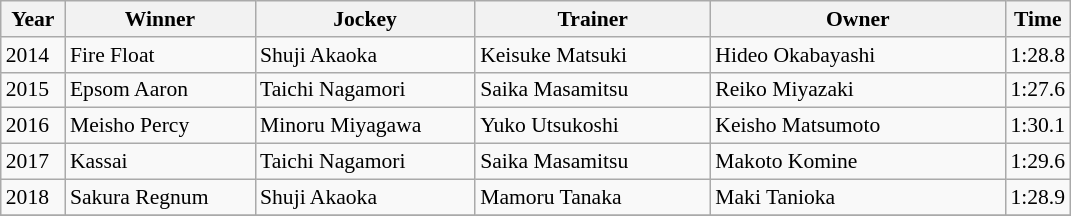<table class="wikitable sortable" style="font-size:90%">
<tr>
<th width="36px">Year<br></th>
<th width="120px">Winner<br></th>
<th width="140px">Jockey<br></th>
<th width="150px">Trainer<br></th>
<th width="190px">Owner<br></th>
<th>Time<br></th>
</tr>
<tr>
<td>2014</td>
<td>Fire Float</td>
<td>Shuji Akaoka</td>
<td>Keisuke Matsuki</td>
<td>Hideo Okabayashi</td>
<td>1:28.8</td>
</tr>
<tr>
<td>2015</td>
<td>Epsom Aaron</td>
<td>Taichi Nagamori</td>
<td>Saika Masamitsu</td>
<td>Reiko Miyazaki</td>
<td>1:27.6</td>
</tr>
<tr>
<td>2016</td>
<td>Meisho Percy</td>
<td>Minoru Miyagawa</td>
<td>Yuko Utsukoshi</td>
<td>Keisho Matsumoto</td>
<td>1:30.1</td>
</tr>
<tr>
<td>2017</td>
<td>Kassai</td>
<td>Taichi Nagamori</td>
<td>Saika Masamitsu</td>
<td>Makoto Komine</td>
<td>1:29.6</td>
</tr>
<tr>
<td>2018</td>
<td>Sakura Regnum</td>
<td>Shuji Akaoka</td>
<td>Mamoru Tanaka</td>
<td>Maki Tanioka</td>
<td>1:28.9</td>
</tr>
<tr>
</tr>
</table>
